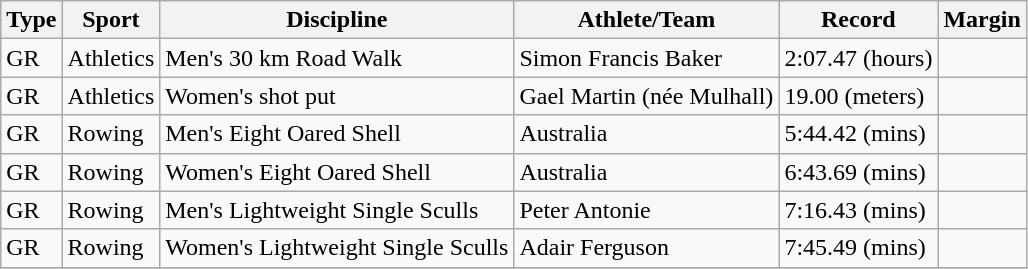<table class="wikitable">
<tr>
<th>Type</th>
<th>Sport</th>
<th>Discipline</th>
<th>Athlete/Team</th>
<th>Record</th>
<th>Margin</th>
</tr>
<tr>
<td>GR</td>
<td>Athletics</td>
<td>Men's 30 km Road Walk</td>
<td>Simon Francis Baker</td>
<td>2:07.47 (hours)</td>
<td></td>
</tr>
<tr>
<td>GR</td>
<td>Athletics</td>
<td>Women's shot put</td>
<td>Gael Martin (née Mulhall)</td>
<td>19.00 (meters)</td>
<td></td>
</tr>
<tr>
<td>GR</td>
<td>Rowing</td>
<td>Men's Eight Oared Shell</td>
<td>Australia</td>
<td>5:44.42 (mins)</td>
<td></td>
</tr>
<tr>
<td>GR</td>
<td>Rowing</td>
<td>Women's Eight Oared Shell</td>
<td>Australia</td>
<td>6:43.69 (mins)</td>
<td></td>
</tr>
<tr>
<td>GR</td>
<td>Rowing</td>
<td>Men's Lightweight Single Sculls</td>
<td>Peter Antonie</td>
<td>7:16.43 (mins)</td>
<td></td>
</tr>
<tr>
<td>GR</td>
<td>Rowing</td>
<td>Women's Lightweight Single Sculls</td>
<td>Adair Ferguson</td>
<td>7:45.49 (mins)</td>
<td></td>
</tr>
<tr>
</tr>
</table>
